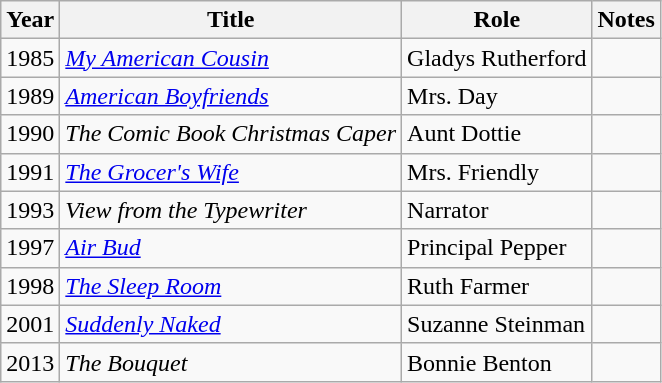<table class="wikitable sortable">
<tr>
<th>Year</th>
<th>Title</th>
<th>Role</th>
<th>Notes</th>
</tr>
<tr>
<td>1985</td>
<td><em><a href='#'>My American Cousin</a></em></td>
<td>Gladys Rutherford</td>
<td></td>
</tr>
<tr>
<td>1989</td>
<td><em><a href='#'>American Boyfriends</a></em></td>
<td>Mrs. Day</td>
<td></td>
</tr>
<tr>
<td>1990</td>
<td data-sort-value="Comic Book Christmas Caper, The"><em>The Comic Book Christmas Caper</em></td>
<td>Aunt Dottie</td>
<td></td>
</tr>
<tr>
<td>1991</td>
<td data-sort-value="Grocer's Wife, The"><em><a href='#'>The Grocer's Wife</a></em></td>
<td>Mrs. Friendly</td>
<td></td>
</tr>
<tr>
<td>1993</td>
<td><em>View from the Typewriter</em></td>
<td>Narrator</td>
<td></td>
</tr>
<tr>
<td>1997</td>
<td><em><a href='#'>Air Bud</a></em></td>
<td>Principal Pepper</td>
<td></td>
</tr>
<tr>
<td>1998</td>
<td data-sort-value="Sleep Room, The"><em><a href='#'>The Sleep Room</a></em></td>
<td>Ruth Farmer</td>
<td></td>
</tr>
<tr>
<td>2001</td>
<td><em><a href='#'>Suddenly Naked</a></em></td>
<td>Suzanne Steinman</td>
<td></td>
</tr>
<tr>
<td>2013</td>
<td data-sort-value="Bouquet, The"><em>The Bouquet</em></td>
<td>Bonnie Benton</td>
<td></td>
</tr>
</table>
